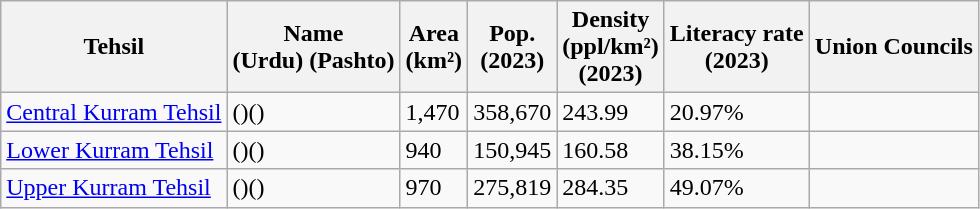<table class="wikitable sortable static-row-numbers static-row-header-hash">
<tr>
<th>Tehsil</th>
<th>Name<br>(Urdu)
(Pashto)</th>
<th>Area<br>(km²)</th>
<th>Pop.<br>(2023)</th>
<th>Density<br>(ppl/km²)<br>(2023)</th>
<th>Literacy rate<br>(2023)</th>
<th>Union Councils</th>
</tr>
<tr>
<td><a href='#'>Central Kurram Tehsil</a></td>
<td>()()</td>
<td>1,470</td>
<td>358,670</td>
<td>243.99</td>
<td>20.97%</td>
<td></td>
</tr>
<tr>
<td><a href='#'>Lower Kurram Tehsil</a></td>
<td>()()</td>
<td>940</td>
<td>150,945</td>
<td>160.58</td>
<td>38.15%</td>
<td></td>
</tr>
<tr>
<td><a href='#'>Upper Kurram Tehsil</a></td>
<td>()()</td>
<td>970</td>
<td>275,819</td>
<td>284.35</td>
<td>49.07%</td>
<td></td>
</tr>
</table>
